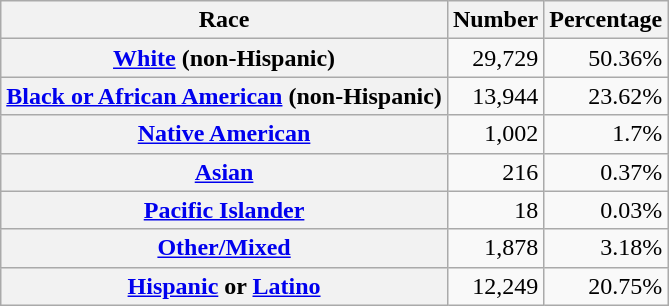<table class="wikitable" style="text-align:right">
<tr>
<th scope="col">Race</th>
<th scope="col">Number</th>
<th scope="col">Percentage</th>
</tr>
<tr>
<th scope="row"><a href='#'>White</a> (non-Hispanic)</th>
<td>29,729</td>
<td>50.36%</td>
</tr>
<tr>
<th scope="row"><a href='#'>Black or African American</a> (non-Hispanic)</th>
<td>13,944</td>
<td>23.62%</td>
</tr>
<tr>
<th scope="row"><a href='#'>Native American</a></th>
<td>1,002</td>
<td>1.7%</td>
</tr>
<tr>
<th scope="row"><a href='#'>Asian</a></th>
<td>216</td>
<td>0.37%</td>
</tr>
<tr>
<th scope="row"><a href='#'>Pacific Islander</a></th>
<td>18</td>
<td>0.03%</td>
</tr>
<tr>
<th scope="row"><a href='#'>Other/Mixed</a></th>
<td>1,878</td>
<td>3.18%</td>
</tr>
<tr>
<th scope="row"><a href='#'>Hispanic</a> or <a href='#'>Latino</a></th>
<td>12,249</td>
<td>20.75%</td>
</tr>
</table>
